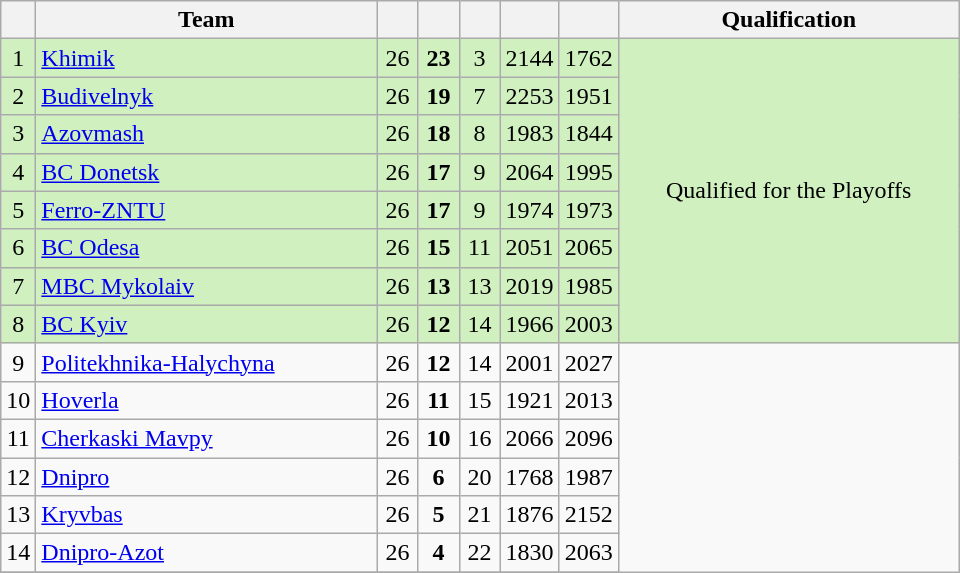<table class="wikitable" style="text-align: center;">
<tr>
<th width=15></th>
<th width=220>Team</th>
<th width=20></th>
<th width=20></th>
<th width=20></th>
<th width=20></th>
<th width=20></th>
<th width=220>Qualification</th>
</tr>
<tr bgcolor=D0F0C0>
<td>1</td>
<td align="left"><a href='#'>Khimik</a></td>
<td>26</td>
<td><strong>23</strong></td>
<td>3</td>
<td>2144</td>
<td>1762</td>
<td rowspan=8 align="center">Qualified for the Playoffs</td>
</tr>
<tr bgcolor=D0F0C0>
<td>2</td>
<td align="left"><a href='#'>Budivelnyk</a></td>
<td>26</td>
<td><strong>19</strong></td>
<td>7</td>
<td>2253</td>
<td>1951</td>
</tr>
<tr bgcolor=D0F0C0>
<td>3</td>
<td align="left"><a href='#'>Azovmash</a></td>
<td>26</td>
<td><strong>18</strong></td>
<td>8</td>
<td>1983</td>
<td>1844</td>
</tr>
<tr bgcolor=D0F0C0>
<td>4</td>
<td align="left"><a href='#'>BC Donetsk</a></td>
<td>26</td>
<td><strong>17</strong></td>
<td>9</td>
<td>2064</td>
<td>1995</td>
</tr>
<tr bgcolor=D0F0C0>
<td>5</td>
<td align="left"><a href='#'>Ferro-ZNTU</a></td>
<td>26</td>
<td><strong>17</strong></td>
<td>9</td>
<td>1974</td>
<td>1973</td>
</tr>
<tr bgcolor=D0F0C0>
<td>6</td>
<td align="left"><a href='#'>BC Odesa</a></td>
<td>26</td>
<td><strong>15</strong></td>
<td>11</td>
<td>2051</td>
<td>2065</td>
</tr>
<tr bgcolor=D0F0C0>
<td>7</td>
<td align="left"><a href='#'>MBC Mykolaiv</a></td>
<td>26</td>
<td><strong>13</strong></td>
<td>13</td>
<td>2019</td>
<td>1985</td>
</tr>
<tr bgcolor=D0F0C0>
<td>8</td>
<td align="left"><a href='#'>BC Kyiv</a></td>
<td>26</td>
<td><strong>12</strong></td>
<td>14</td>
<td>1966</td>
<td>2003</td>
</tr>
<tr bgcolor=>
<td>9</td>
<td align="left"><a href='#'>Politekhnika-Halychyna</a></td>
<td>26</td>
<td><strong>12</strong></td>
<td>14</td>
<td>2001</td>
<td>2027</td>
</tr>
<tr bgcolor=>
<td>10</td>
<td align="left"><a href='#'>Hoverla</a></td>
<td>26</td>
<td><strong>11</strong></td>
<td>15</td>
<td>1921</td>
<td>2013</td>
</tr>
<tr bgcolor=>
<td>11</td>
<td align="left"><a href='#'>Cherkaski Mavpy</a></td>
<td>26</td>
<td><strong>10</strong></td>
<td>16</td>
<td>2066</td>
<td>2096</td>
</tr>
<tr bgcolor=>
<td>12</td>
<td align="left"><a href='#'>Dnipro</a></td>
<td>26</td>
<td><strong>6</strong></td>
<td>20</td>
<td>1768</td>
<td>1987</td>
</tr>
<tr bgcolor=>
<td>13</td>
<td align="left"><a href='#'>Kryvbas</a></td>
<td>26</td>
<td><strong>5</strong></td>
<td>21</td>
<td>1876</td>
<td>2152</td>
</tr>
<tr>
<td>14</td>
<td align="left"><a href='#'>Dnipro-Azot</a></td>
<td>26</td>
<td><strong>4</strong></td>
<td>22</td>
<td>1830</td>
<td>2063</td>
</tr>
<tr>
</tr>
</table>
